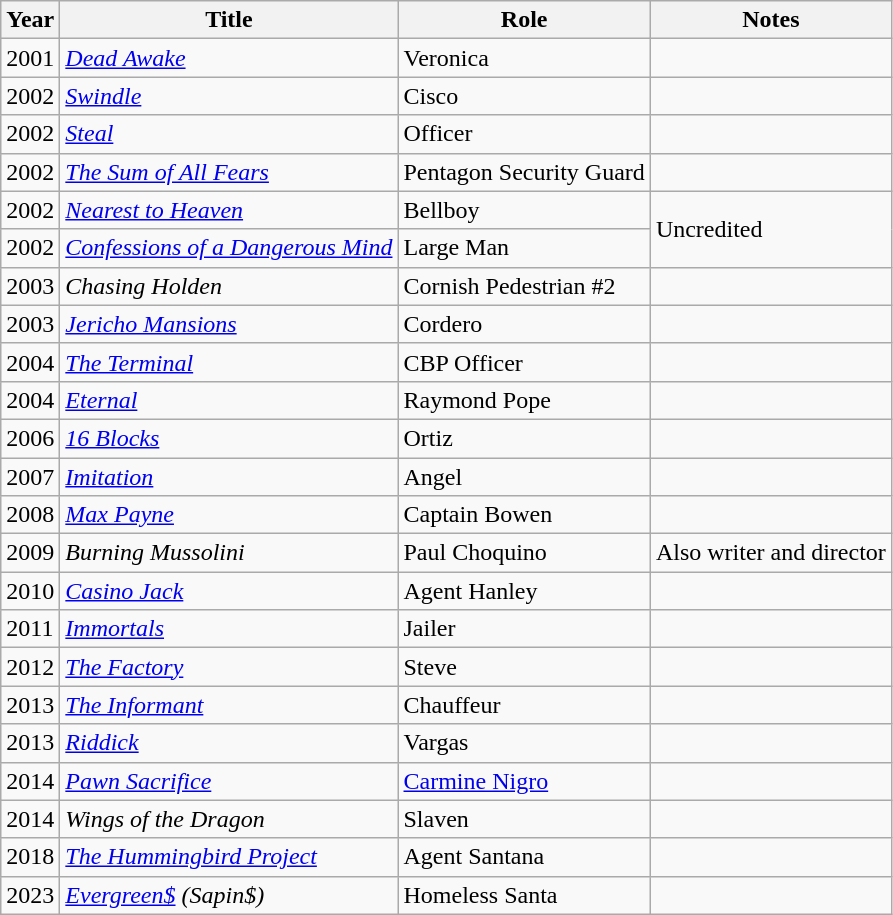<table class="wikitable sortable">
<tr>
<th>Year</th>
<th>Title</th>
<th>Role</th>
<th class="unsortable">Notes</th>
</tr>
<tr>
<td>2001</td>
<td><em><a href='#'>Dead Awake</a></em></td>
<td>Veronica</td>
<td></td>
</tr>
<tr>
<td>2002</td>
<td><em><a href='#'>Swindle</a></em></td>
<td>Cisco</td>
<td></td>
</tr>
<tr>
<td>2002</td>
<td><em><a href='#'>Steal</a></em></td>
<td>Officer</td>
<td></td>
</tr>
<tr>
<td>2002</td>
<td data-sort-value="Sum of All Fears, The"><em><a href='#'>The Sum of All Fears</a></em></td>
<td>Pentagon Security Guard</td>
<td></td>
</tr>
<tr>
<td>2002</td>
<td><em><a href='#'>Nearest to Heaven</a></em></td>
<td>Bellboy</td>
<td rowspan="2">Uncredited</td>
</tr>
<tr>
<td>2002</td>
<td><em><a href='#'>Confessions of a Dangerous Mind</a></em></td>
<td>Large Man</td>
</tr>
<tr>
<td>2003</td>
<td><em>Chasing Holden</em></td>
<td>Cornish Pedestrian #2</td>
<td></td>
</tr>
<tr>
<td>2003</td>
<td><em><a href='#'>Jericho Mansions</a></em></td>
<td>Cordero</td>
<td></td>
</tr>
<tr>
<td>2004</td>
<td data-sort-value="Terminal, The"><em><a href='#'>The Terminal</a></em></td>
<td>CBP Officer</td>
<td></td>
</tr>
<tr>
<td>2004</td>
<td><em><a href='#'>Eternal</a></em></td>
<td>Raymond Pope</td>
<td></td>
</tr>
<tr>
<td>2006</td>
<td><em><a href='#'>16 Blocks</a></em></td>
<td>Ortiz</td>
<td></td>
</tr>
<tr>
<td>2007</td>
<td><em><a href='#'>Imitation</a></em></td>
<td>Angel</td>
<td></td>
</tr>
<tr>
<td>2008</td>
<td><em><a href='#'>Max Payne</a></em></td>
<td>Captain Bowen</td>
<td></td>
</tr>
<tr>
<td>2009</td>
<td><em>Burning Mussolini</em></td>
<td>Paul Choquino</td>
<td>Also writer and director</td>
</tr>
<tr>
<td>2010</td>
<td><em><a href='#'>Casino Jack</a></em></td>
<td>Agent Hanley</td>
<td></td>
</tr>
<tr>
<td>2011</td>
<td><em><a href='#'>Immortals</a></em></td>
<td>Jailer</td>
<td></td>
</tr>
<tr>
<td>2012</td>
<td data-sort-value="Factory, The"><em><a href='#'>The Factory</a></em></td>
<td>Steve</td>
<td></td>
</tr>
<tr>
<td>2013</td>
<td data-sort-value="Informant, The"><em><a href='#'>The Informant</a></em></td>
<td>Chauffeur</td>
<td></td>
</tr>
<tr>
<td>2013</td>
<td><em><a href='#'>Riddick</a></em></td>
<td>Vargas</td>
<td></td>
</tr>
<tr>
<td>2014</td>
<td><em><a href='#'>Pawn Sacrifice</a></em></td>
<td><a href='#'>Carmine Nigro</a></td>
<td></td>
</tr>
<tr>
<td>2014</td>
<td><em>Wings of the Dragon</em></td>
<td>Slaven</td>
<td></td>
</tr>
<tr>
<td>2018</td>
<td data-sort-value="Hummingbird Project, The"><em><a href='#'>The Hummingbird Project</a></em></td>
<td>Agent Santana</td>
<td></td>
</tr>
<tr>
<td>2023</td>
<td><em><a href='#'>Evergreen$</a> (Sapin$)</em></td>
<td>Homeless Santa</td>
<td></td>
</tr>
</table>
